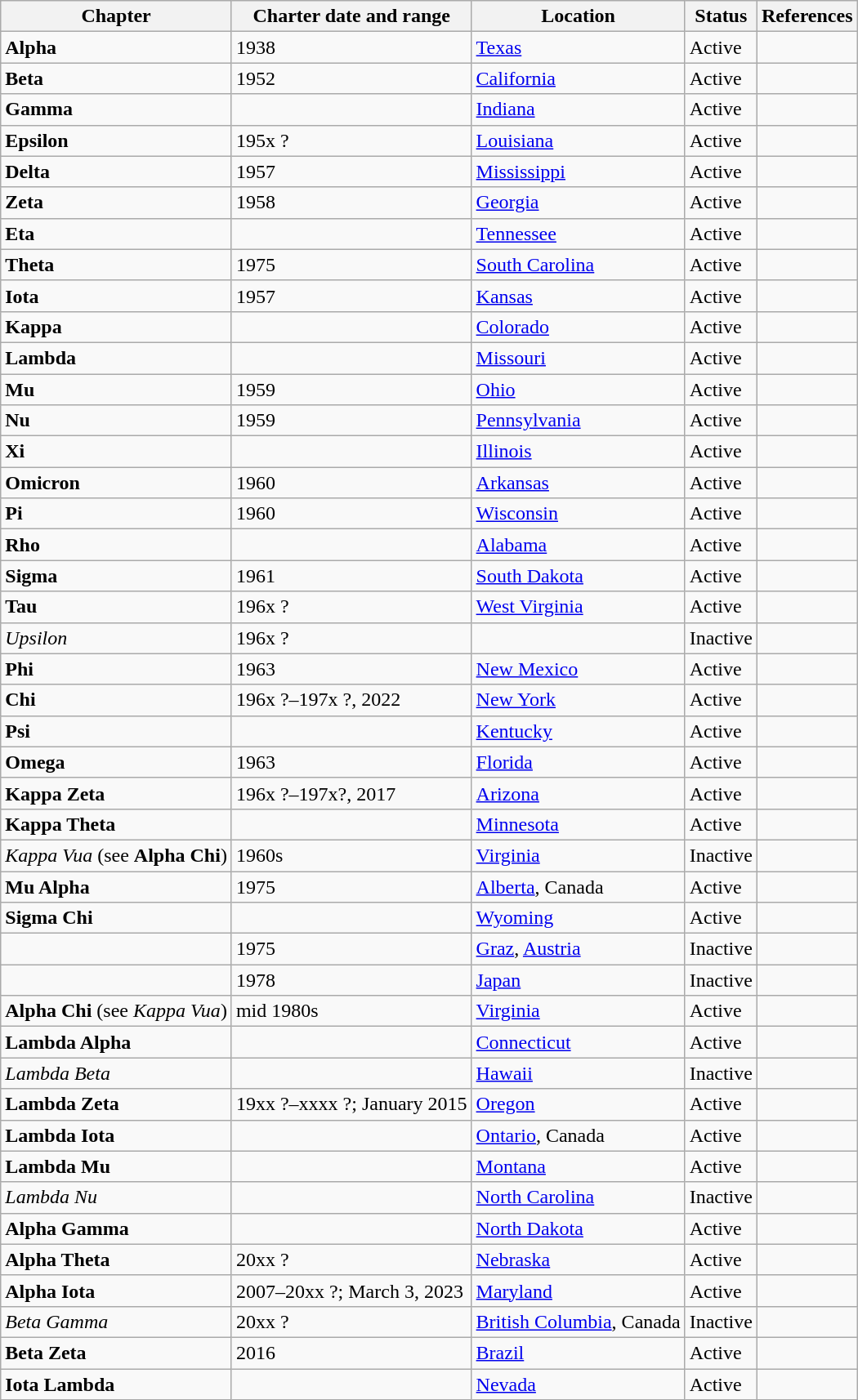<table class="wikitable sortable">
<tr>
<th>Chapter</th>
<th>Charter date and range</th>
<th>Location</th>
<th>Status</th>
<th>References</th>
</tr>
<tr>
<td><strong>Alpha</strong></td>
<td>1938</td>
<td><a href='#'>Texas</a></td>
<td>Active</td>
<td></td>
</tr>
<tr>
<td><strong>Beta</strong></td>
<td>1952</td>
<td><a href='#'>California</a></td>
<td>Active</td>
<td></td>
</tr>
<tr>
<td><strong>Gamma</strong></td>
<td></td>
<td><a href='#'>Indiana</a></td>
<td>Active</td>
<td></td>
</tr>
<tr>
<td><strong>Epsilon</strong></td>
<td>195x ?</td>
<td><a href='#'>Louisiana</a></td>
<td>Active</td>
<td></td>
</tr>
<tr>
<td><strong>Delta</strong></td>
<td>1957</td>
<td><a href='#'>Mississippi</a></td>
<td>Active</td>
<td></td>
</tr>
<tr>
<td><strong>Zeta</strong></td>
<td>1958</td>
<td><a href='#'>Georgia</a></td>
<td>Active</td>
<td></td>
</tr>
<tr>
<td><strong>Eta</strong></td>
<td></td>
<td><a href='#'>Tennessee</a></td>
<td>Active</td>
<td></td>
</tr>
<tr>
<td><strong>Theta</strong></td>
<td>1975</td>
<td><a href='#'>South Carolina</a></td>
<td>Active</td>
<td></td>
</tr>
<tr>
<td><strong>Iota</strong></td>
<td>1957</td>
<td><a href='#'>Kansas</a></td>
<td>Active</td>
<td></td>
</tr>
<tr>
<td><strong>Kappa</strong></td>
<td></td>
<td><a href='#'>Colorado</a></td>
<td>Active</td>
<td></td>
</tr>
<tr>
<td><strong>Lambda</strong></td>
<td></td>
<td><a href='#'>Missouri</a></td>
<td>Active</td>
<td></td>
</tr>
<tr>
<td><strong>Mu</strong></td>
<td>1959</td>
<td><a href='#'>Ohio</a></td>
<td>Active</td>
<td></td>
</tr>
<tr>
<td><strong>Nu</strong></td>
<td>1959</td>
<td><a href='#'>Pennsylvania</a></td>
<td>Active</td>
<td></td>
</tr>
<tr>
<td><strong>Xi</strong></td>
<td></td>
<td><a href='#'>Illinois</a></td>
<td>Active</td>
<td></td>
</tr>
<tr>
<td><strong>Omicron</strong></td>
<td>1960</td>
<td><a href='#'>Arkansas</a></td>
<td>Active</td>
<td></td>
</tr>
<tr>
<td><strong>Pi</strong></td>
<td>1960</td>
<td><a href='#'>Wisconsin</a></td>
<td>Active</td>
<td></td>
</tr>
<tr>
<td><strong>Rho</strong></td>
<td></td>
<td><a href='#'>Alabama</a></td>
<td>Active</td>
<td></td>
</tr>
<tr>
<td><strong>Sigma</strong></td>
<td>1961</td>
<td><a href='#'>South Dakota</a></td>
<td>Active</td>
<td></td>
</tr>
<tr>
<td><strong>Tau</strong></td>
<td>196x ?</td>
<td><a href='#'>West Virginia</a></td>
<td>Active</td>
<td></td>
</tr>
<tr>
<td><em>Upsilon</em></td>
<td>196x ?</td>
<td></td>
<td>Inactive</td>
<td></td>
</tr>
<tr>
<td><strong>Phi</strong></td>
<td>1963</td>
<td><a href='#'>New Mexico</a></td>
<td>Active</td>
<td></td>
</tr>
<tr>
<td><strong>Chi</strong></td>
<td>196x ?–197x ?, 2022</td>
<td><a href='#'>New York</a></td>
<td>Active</td>
<td></td>
</tr>
<tr>
<td><strong>Psi</strong></td>
<td></td>
<td><a href='#'>Kentucky</a></td>
<td>Active</td>
<td></td>
</tr>
<tr>
<td><strong>Omega</strong></td>
<td>1963</td>
<td><a href='#'>Florida</a></td>
<td>Active</td>
<td></td>
</tr>
<tr>
<td><strong>Kappa Zeta</strong></td>
<td>196x ?–197x?, 2017</td>
<td><a href='#'>Arizona</a></td>
<td>Active</td>
<td></td>
</tr>
<tr>
<td><strong>Kappa Theta</strong></td>
<td></td>
<td><a href='#'>Minnesota</a></td>
<td>Active</td>
<td></td>
</tr>
<tr>
<td><em>Kappa Vua</em> (see <strong>Alpha Chi</strong>)</td>
<td>1960s</td>
<td><a href='#'>Virginia</a></td>
<td>Inactive</td>
<td></td>
</tr>
<tr>
<td><strong>Mu Alpha</strong></td>
<td>1975</td>
<td><a href='#'>Alberta</a>, Canada</td>
<td>Active</td>
<td></td>
</tr>
<tr>
<td><strong>Sigma Chi</strong></td>
<td></td>
<td><a href='#'>Wyoming</a></td>
<td>Active</td>
<td></td>
</tr>
<tr>
<td></td>
<td>1975</td>
<td><a href='#'>Graz</a>, <a href='#'>Austria</a></td>
<td>Inactive</td>
<td><em></em></td>
</tr>
<tr>
<td></td>
<td>1978</td>
<td><a href='#'>Japan</a></td>
<td>Inactive</td>
<td><em></em></td>
</tr>
<tr>
<td><strong>Alpha Chi</strong> (see <em>Kappa Vua</em>)</td>
<td>mid 1980s</td>
<td><a href='#'>Virginia</a></td>
<td>Active</td>
<td></td>
</tr>
<tr>
<td><strong>Lambda Alpha</strong></td>
<td></td>
<td><a href='#'>Connecticut</a></td>
<td>Active</td>
<td></td>
</tr>
<tr>
<td><em>Lambda Beta</em></td>
<td></td>
<td><a href='#'>Hawaii</a></td>
<td>Inactive</td>
<td></td>
</tr>
<tr>
<td><strong>Lambda Zeta</strong></td>
<td>19xx ?–xxxx ?; January 2015</td>
<td><a href='#'>Oregon</a></td>
<td>Active</td>
<td></td>
</tr>
<tr>
<td><strong>Lambda Iota</strong></td>
<td></td>
<td><a href='#'>Ontario</a>, Canada</td>
<td>Active</td>
<td></td>
</tr>
<tr>
<td><strong>Lambda Mu</strong></td>
<td></td>
<td><a href='#'>Montana</a></td>
<td>Active</td>
<td></td>
</tr>
<tr>
<td><em>Lambda Nu</em></td>
<td></td>
<td><a href='#'>North Carolina</a></td>
<td>Inactive</td>
<td></td>
</tr>
<tr>
<td><strong>Alpha Gamma</strong></td>
<td></td>
<td><a href='#'>North Dakota</a></td>
<td>Active</td>
<td></td>
</tr>
<tr>
<td><strong>Alpha Theta</strong></td>
<td>20xx ?</td>
<td><a href='#'>Nebraska</a></td>
<td>Active</td>
<td></td>
</tr>
<tr>
<td><strong>Alpha Iota</strong></td>
<td>2007–20xx ?; March 3, 2023</td>
<td><a href='#'>Maryland</a></td>
<td>Active</td>
<td></td>
</tr>
<tr>
<td><em>Beta Gamma</em></td>
<td>20xx ?</td>
<td><a href='#'>British Columbia</a>, Canada</td>
<td>Inactive</td>
<td></td>
</tr>
<tr>
<td><strong>Beta Zeta</strong></td>
<td>2016</td>
<td><a href='#'>Brazil</a></td>
<td>Active</td>
<td></td>
</tr>
<tr>
<td><strong>Iota Lambda</strong></td>
<td></td>
<td><a href='#'>Nevada</a></td>
<td>Active</td>
<td></td>
</tr>
</table>
